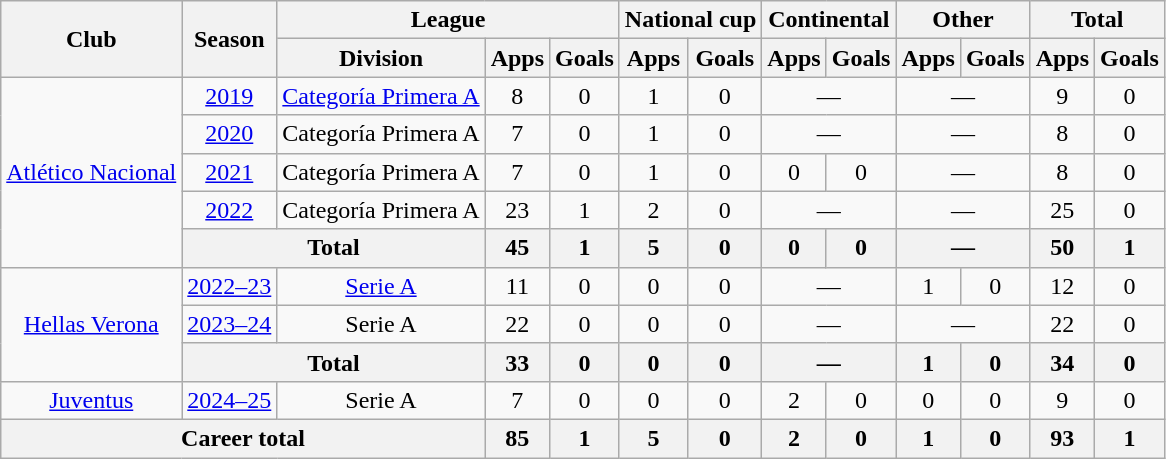<table class="wikitable" style="text-align:center">
<tr>
<th rowspan=2>Club</th>
<th rowspan=2>Season</th>
<th colspan=3>League</th>
<th colspan=2>National cup</th>
<th colspan=2>Continental</th>
<th colspan=2>Other</th>
<th colspan=2>Total</th>
</tr>
<tr>
<th>Division</th>
<th>Apps</th>
<th>Goals</th>
<th>Apps</th>
<th>Goals</th>
<th>Apps</th>
<th>Goals</th>
<th>Apps</th>
<th>Goals</th>
<th>Apps</th>
<th>Goals</th>
</tr>
<tr>
<td rowspan="5"><a href='#'>Atlético Nacional</a></td>
<td><a href='#'>2019</a></td>
<td><a href='#'>Categoría Primera A</a></td>
<td>8</td>
<td>0</td>
<td>1</td>
<td>0</td>
<td colspan="2">—</td>
<td colspan="2">—</td>
<td>9</td>
<td>0</td>
</tr>
<tr>
<td><a href='#'>2020</a></td>
<td>Categoría Primera A</td>
<td>7</td>
<td>0</td>
<td>1</td>
<td>0</td>
<td colspan="2">—</td>
<td colspan="2">—</td>
<td>8</td>
<td>0</td>
</tr>
<tr>
<td><a href='#'>2021</a></td>
<td>Categoría Primera A</td>
<td>7</td>
<td>0</td>
<td>1</td>
<td>0</td>
<td>0</td>
<td>0</td>
<td colspan="2">—</td>
<td>8</td>
<td>0</td>
</tr>
<tr>
<td><a href='#'>2022</a></td>
<td>Categoría Primera A</td>
<td>23</td>
<td>1</td>
<td>2</td>
<td>0</td>
<td colspan="2">—</td>
<td colspan="2">—</td>
<td>25</td>
<td>0</td>
</tr>
<tr>
<th colspan="2">Total</th>
<th>45</th>
<th>1</th>
<th>5</th>
<th>0</th>
<th>0</th>
<th>0</th>
<th colspan="2">—</th>
<th>50</th>
<th>1</th>
</tr>
<tr>
<td rowspan="3"><a href='#'>Hellas Verona</a></td>
<td><a href='#'>2022–23</a></td>
<td><a href='#'>Serie A</a></td>
<td>11</td>
<td>0</td>
<td>0</td>
<td>0</td>
<td colspan=2>—</td>
<td>1</td>
<td>0</td>
<td>12</td>
<td>0</td>
</tr>
<tr>
<td><a href='#'>2023–24</a></td>
<td>Serie A</td>
<td>22</td>
<td>0</td>
<td>0</td>
<td>0</td>
<td colspan="2">—</td>
<td colspan=2>—</td>
<td>22</td>
<td>0</td>
</tr>
<tr>
<th colspan=2>Total</th>
<th>33</th>
<th>0</th>
<th>0</th>
<th>0</th>
<th colspan=2>—</th>
<th>1</th>
<th>0</th>
<th>34</th>
<th>0</th>
</tr>
<tr>
<td><a href='#'>Juventus</a></td>
<td><a href='#'>2024–25</a></td>
<td>Serie A</td>
<td>7</td>
<td>0</td>
<td>0</td>
<td>0</td>
<td>2</td>
<td>0</td>
<td>0</td>
<td>0</td>
<td>9</td>
<td>0</td>
</tr>
<tr>
<th colspan=3>Career total</th>
<th>85</th>
<th>1</th>
<th>5</th>
<th>0</th>
<th>2</th>
<th>0</th>
<th>1</th>
<th>0</th>
<th>93</th>
<th>1</th>
</tr>
</table>
